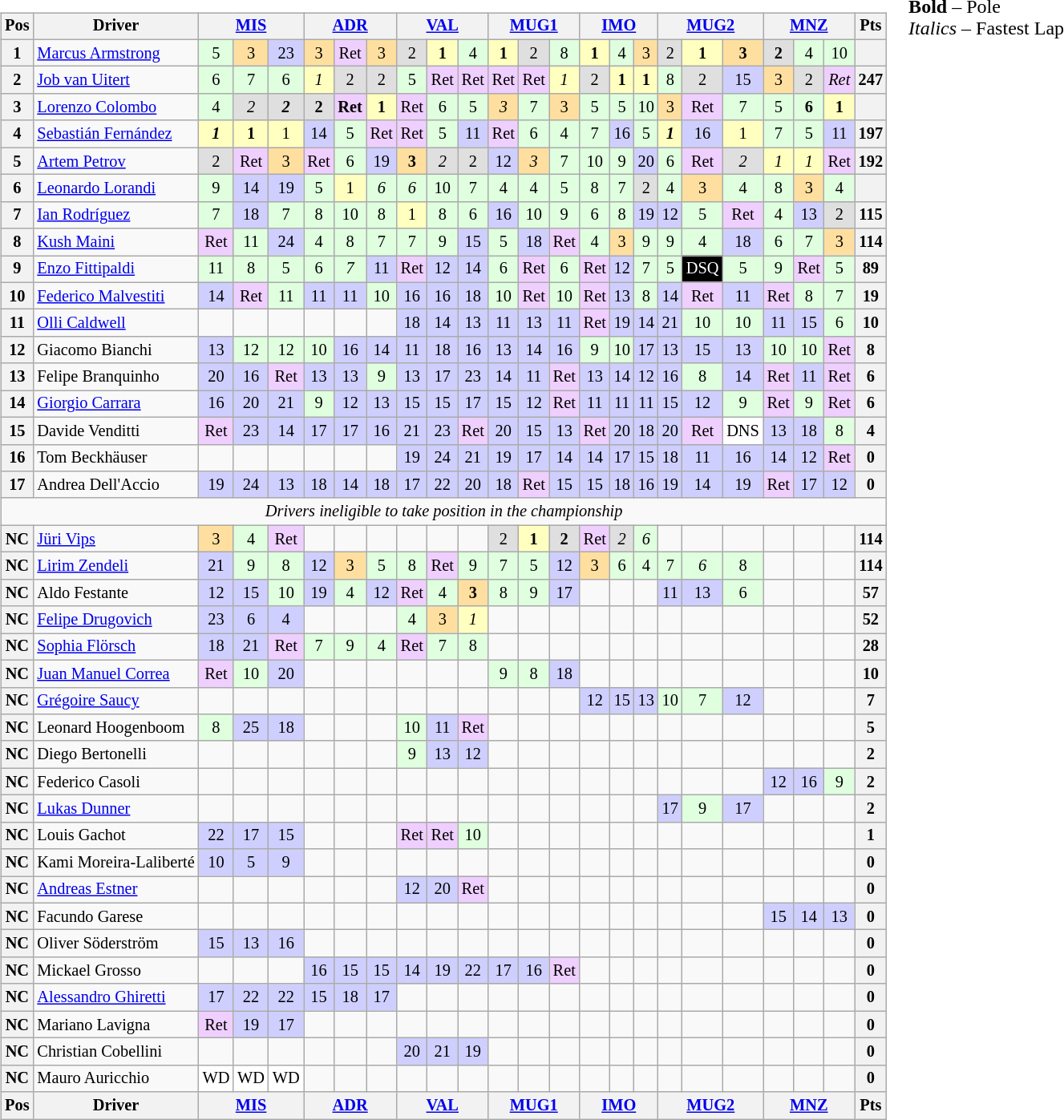<table>
<tr>
<td><br><table class="wikitable" style="font-size: 85%; text-align:center">
<tr>
<th>Pos</th>
<th>Driver</th>
<th colspan=3><a href='#'>MIS</a></th>
<th colspan=3><a href='#'>ADR</a></th>
<th colspan=3><a href='#'>VAL</a></th>
<th colspan=3><a href='#'>MUG1</a></th>
<th colspan=3><a href='#'>IMO</a></th>
<th colspan=3><a href='#'>MUG2</a></th>
<th colspan=3><a href='#'>MNZ</a></th>
<th>Pts</th>
</tr>
<tr>
<th>1</th>
<td style="text-align:left"> <a href='#'>Marcus Armstrong</a></td>
<td style="background:#dfffdf">5</td>
<td style="background:#ffdf9f">3</td>
<td style="background:#cfcfff">23</td>
<td style="background:#ffdf9f">3</td>
<td style="background:#efcfff">Ret</td>
<td style="background:#ffdf9f">3</td>
<td style="background:#dfdfdf">2</td>
<td style="background:#ffffbf"><strong>1</strong></td>
<td style="background:#dfffdf">4</td>
<td style="background:#ffffbf"><strong>1</strong></td>
<td style="background:#dfdfdf">2</td>
<td style="background:#dfffdf">8</td>
<td style="background:#ffffbf"><strong>1</strong></td>
<td style="background:#dfffdf">4</td>
<td style="background:#ffdf9f">3</td>
<td style="background:#dfdfdf">2</td>
<td style="background:#ffffbf"><strong>1</strong></td>
<td style="background:#ffdf9f"><strong>3</strong></td>
<td style="background:#dfdfdf"><strong>2</strong></td>
<td style="background:#dfffdf">4</td>
<td style="background:#dfffdf">10</td>
<th></th>
</tr>
<tr>
<th>2</th>
<td style="text-align:left"> <a href='#'>Job van Uitert</a></td>
<td style="background:#dfffdf">6</td>
<td style="background:#dfffdf">7</td>
<td style="background:#dfffdf">6</td>
<td style="background:#ffffbf"><em>1</em></td>
<td style="background:#dfdfdf">2</td>
<td style="background:#dfdfdf">2</td>
<td style="background:#dfffdf">5</td>
<td style="background:#efcfff">Ret</td>
<td style="background:#efcfff">Ret</td>
<td style="background:#efcfff">Ret</td>
<td style="background:#efcfff">Ret</td>
<td style="background:#ffffbf"><em>1</em></td>
<td style="background:#dfdfdf">2</td>
<td style="background:#ffffbf"><strong>1</strong></td>
<td style="background:#ffffbf"><strong>1</strong></td>
<td style="background:#dfffdf">8</td>
<td style="background:#dfdfdf">2</td>
<td style="background:#cfcfff">15</td>
<td style="background:#ffdf9f">3</td>
<td style="background:#dfdfdf">2</td>
<td style="background:#efcfff"><em>Ret</em></td>
<th>247</th>
</tr>
<tr>
<th>3</th>
<td style="text-align:left"> <a href='#'>Lorenzo Colombo</a></td>
<td style="background:#dfffdf">4</td>
<td style="background:#dfdfdf"><em>2</em></td>
<td style="background:#dfdfdf"><strong><em>2</em></strong></td>
<td style="background:#dfdfdf"><strong>2</strong></td>
<td style="background:#efcfff"><strong>Ret</strong></td>
<td style="background:#ffffbf"><strong>1</strong></td>
<td style="background:#efcfff">Ret</td>
<td style="background:#dfffdf">6</td>
<td style="background:#dfffdf">5</td>
<td style="background:#ffdf9f"><em>3</em></td>
<td style="background:#dfffdf">7</td>
<td style="background:#ffdf9f">3</td>
<td style="background:#dfffdf">5</td>
<td style="background:#dfffdf">5</td>
<td style="background:#dfffdf">10</td>
<td style="background:#ffdf9f">3</td>
<td style="background:#efcfff">Ret</td>
<td style="background:#dfffdf">7</td>
<td style="background:#dfffdf">5</td>
<td style="background:#dfffdf"><strong>6</strong></td>
<td style="background:#ffffbf"><strong>1</strong></td>
<th></th>
</tr>
<tr>
<th>4</th>
<td style="text-align:left" nowrap> <a href='#'>Sebastián Fernández</a></td>
<td style="background:#ffffbf"><strong><em>1</em></strong></td>
<td style="background:#ffffbf"><strong>1</strong></td>
<td style="background:#ffffbf">1</td>
<td style="background:#cfcfff">14</td>
<td style="background:#dfffdf">5</td>
<td style="background:#efcfff">Ret</td>
<td style="background:#efcfff">Ret</td>
<td style="background:#dfffdf">5</td>
<td style="background:#cfcfff">11</td>
<td style="background:#efcfff">Ret</td>
<td style="background:#dfffdf">6</td>
<td style="background:#dfffdf">4</td>
<td style="background:#dfffdf">7</td>
<td style="background:#cfcfff">16</td>
<td style="background:#dfffdf">5</td>
<td style="background:#ffffbf"><strong><em>1</em></strong></td>
<td style="background:#cfcfff">16</td>
<td style="background:#ffffbf">1</td>
<td style="background:#dfffdf">7</td>
<td style="background:#dfffdf">5</td>
<td style="background:#cfcfff">11</td>
<th>197</th>
</tr>
<tr>
<th>5</th>
<td style="text-align:left"> <a href='#'>Artem Petrov</a></td>
<td style="background:#dfdfdf">2</td>
<td style="background:#efcfff">Ret</td>
<td style="background:#ffdf9f">3</td>
<td style="background:#efcfff">Ret</td>
<td style="background:#dfffdf">6</td>
<td style="background:#cfcfff">19</td>
<td style="background:#ffdf9f"><strong>3</strong></td>
<td style="background:#dfdfdf"><em>2</em></td>
<td style="background:#dfdfdf">2</td>
<td style="background:#cfcfff">12</td>
<td style="background:#ffdf9f"><em>3</em></td>
<td style="background:#dfffdf">7</td>
<td style="background:#dfffdf">10</td>
<td style="background:#dfffdf">9</td>
<td style="background:#cfcfff">20</td>
<td style="background:#dfffdf">6</td>
<td style="background:#efcfff">Ret</td>
<td style="background:#dfdfdf"><em>2</em></td>
<td style="background:#ffffbf"><em>1</em></td>
<td style="background:#ffffbf"><em>1</em></td>
<td style="background:#efcfff">Ret</td>
<th>192</th>
</tr>
<tr>
<th>6</th>
<td style="text-align:left"> <a href='#'>Leonardo Lorandi</a></td>
<td style="background:#dfffdf">9</td>
<td style="background:#cfcfff">14</td>
<td style="background:#cfcfff">19</td>
<td style="background:#dfffdf">5</td>
<td style="background:#ffffbf">1</td>
<td style="background:#dfffdf"><em>6</em></td>
<td style="background:#dfffdf"><em>6</em></td>
<td style="background:#dfffdf">10</td>
<td style="background:#dfffdf">7</td>
<td style="background:#dfffdf">4</td>
<td style="background:#dfffdf">4</td>
<td style="background:#dfffdf">5</td>
<td style="background:#dfffdf">8</td>
<td style="background:#dfffdf">7</td>
<td style="background:#dfdfdf">2</td>
<td style="background:#dfffdf">4</td>
<td style="background:#ffdf9f">3</td>
<td style="background:#dfffdf">4</td>
<td style="background:#dfffdf">8</td>
<td style="background:#ffdf9f">3</td>
<td style="background:#dfffdf">4</td>
<th></th>
</tr>
<tr>
<th>7</th>
<td style="text-align:left"> <a href='#'>Ian Rodríguez</a></td>
<td style="background:#dfffdf">7</td>
<td style="background:#cfcfff">18</td>
<td style="background:#dfffdf">7</td>
<td style="background:#dfffdf">8</td>
<td style="background:#dfffdf">10</td>
<td style="background:#dfffdf">8</td>
<td style="background:#ffffbf">1</td>
<td style="background:#dfffdf">8</td>
<td style="background:#dfffdf">6</td>
<td style="background:#cfcfff">16</td>
<td style="background:#dfffdf">10</td>
<td style="background:#dfffdf">9</td>
<td style="background:#dfffdf">6</td>
<td style="background:#dfffdf">8</td>
<td style="background:#cfcfff">19</td>
<td style="background:#cfcfff">12</td>
<td style="background:#dfffdf">5</td>
<td style="background:#efcfff">Ret</td>
<td style="background:#dfffdf">4</td>
<td style="background:#cfcfff">13</td>
<td style="background:#dfdfdf">2</td>
<th>115</th>
</tr>
<tr>
<th>8</th>
<td style="text-align:left"> <a href='#'>Kush Maini</a></td>
<td style="background:#efcfff">Ret</td>
<td style="background:#dfffdf">11</td>
<td style="background:#cfcfff">24</td>
<td style="background:#dfffdf">4</td>
<td style="background:#dfffdf">8</td>
<td style="background:#dfffdf">7</td>
<td style="background:#dfffdf">7</td>
<td style="background:#dfffdf">9</td>
<td style="background:#cfcfff">15</td>
<td style="background:#dfffdf">5</td>
<td style="background:#cfcfff">18</td>
<td style="background:#efcfff">Ret</td>
<td style="background:#dfffdf">4</td>
<td style="background:#ffdf9f">3</td>
<td style="background:#dfffdf">9</td>
<td style="background:#dfffdf">9</td>
<td style="background:#dfffdf">4</td>
<td style="background:#cfcfff">18</td>
<td style="background:#dfffdf">6</td>
<td style="background:#dfffdf">7</td>
<td style="background:#ffdf9f">3</td>
<th>114</th>
</tr>
<tr>
<th>9</th>
<td style="text-align:left"> <a href='#'>Enzo Fittipaldi</a></td>
<td style="background:#dfffdf">11</td>
<td style="background:#dfffdf">8</td>
<td style="background:#dfffdf">5</td>
<td style="background:#dfffdf">6</td>
<td style="background:#dfffdf"><em>7</em></td>
<td style="background:#cfcfff">11</td>
<td style="background:#efcfff">Ret</td>
<td style="background:#cfcfff">12</td>
<td style="background:#cfcfff">14</td>
<td style="background:#dfffdf">6</td>
<td style="background:#efcfff">Ret</td>
<td style="background:#dfffdf">6</td>
<td style="background:#efcfff">Ret</td>
<td style="background:#cfcfff">12</td>
<td style="background:#dfffdf">7</td>
<td style="background:#dfffdf">5</td>
<td style="background:#000000; color:white">DSQ</td>
<td style="background:#dfffdf">5</td>
<td style="background:#dfffdf">9</td>
<td style="background:#efcfff">Ret</td>
<td style="background:#dfffdf">5</td>
<th>89</th>
</tr>
<tr>
<th>10</th>
<td style="text-align:left"> <a href='#'>Federico Malvestiti</a></td>
<td style="background:#cfcfff">14</td>
<td style="background:#efcfff">Ret</td>
<td style="background:#dfffdf">11</td>
<td style="background:#cfcfff">11</td>
<td style="background:#cfcfff">11</td>
<td style="background:#dfffdf">10</td>
<td style="background:#cfcfff">16</td>
<td style="background:#cfcfff">16</td>
<td style="background:#cfcfff">18</td>
<td style="background:#dfffdf">10</td>
<td style="background:#efcfff">Ret</td>
<td style="background:#dfffdf">10</td>
<td style="background:#efcfff">Ret</td>
<td style="background:#cfcfff">13</td>
<td style="background:#dfffdf">8</td>
<td style="background:#cfcfff">14</td>
<td style="background:#efcfff">Ret</td>
<td style="background:#cfcfff">11</td>
<td style="background:#efcfff">Ret</td>
<td style="background:#dfffdf">8</td>
<td style="background:#dfffdf">7</td>
<th>19</th>
</tr>
<tr>
<th>11</th>
<td style="text-align:left"> <a href='#'>Olli Caldwell</a></td>
<td></td>
<td></td>
<td></td>
<td></td>
<td></td>
<td></td>
<td style="background:#cfcfff">18</td>
<td style="background:#cfcfff">14</td>
<td style="background:#cfcfff">13</td>
<td style="background:#cfcfff">11</td>
<td style="background:#cfcfff">13</td>
<td style="background:#cfcfff">11</td>
<td style="background:#efcfff">Ret</td>
<td style="background:#cfcfff">19</td>
<td style="background:#cfcfff">14</td>
<td style="background:#cfcfff">21</td>
<td style="background:#dfffdf">10</td>
<td style="background:#dfffdf">10</td>
<td style="background:#cfcfff">11</td>
<td style="background:#cfcfff">15</td>
<td style="background:#dfffdf">6</td>
<th>10</th>
</tr>
<tr>
<th>12</th>
<td style="text-align:left"> Giacomo Bianchi</td>
<td style="background:#cfcfff">13</td>
<td style="background:#dfffdf">12</td>
<td style="background:#dfffdf">12</td>
<td style="background:#dfffdf">10</td>
<td style="background:#cfcfff">16</td>
<td style="background:#cfcfff">14</td>
<td style="background:#cfcfff">11</td>
<td style="background:#cfcfff">18</td>
<td style="background:#cfcfff">16</td>
<td style="background:#cfcfff">13</td>
<td style="background:#cfcfff">14</td>
<td style="background:#cfcfff">16</td>
<td style="background:#dfffdf">9</td>
<td style="background:#dfffdf">10</td>
<td style="background:#cfcfff">17</td>
<td style="background:#cfcfff">13</td>
<td style="background:#cfcfff">15</td>
<td style="background:#cfcfff">13</td>
<td style="background:#dfffdf">10</td>
<td style="background:#dfffdf">10</td>
<td style="background:#efcfff">Ret</td>
<th>8</th>
</tr>
<tr>
<th>13</th>
<td style="text-align:left"> Felipe Branquinho</td>
<td style="background:#cfcfff">20</td>
<td style="background:#cfcfff">16</td>
<td style="background:#efcfff">Ret</td>
<td style="background:#cfcfff">13</td>
<td style="background:#cfcfff">13</td>
<td style="background:#dfffdf">9</td>
<td style="background:#cfcfff">13</td>
<td style="background:#cfcfff">17</td>
<td style="background:#cfcfff">23</td>
<td style="background:#cfcfff">14</td>
<td style="background:#cfcfff">11</td>
<td style="background:#efcfff">Ret</td>
<td style="background:#cfcfff">13</td>
<td style="background:#cfcfff">14</td>
<td style="background:#cfcfff">12</td>
<td style="background:#cfcfff">16</td>
<td style="background:#dfffdf">8</td>
<td style="background:#cfcfff">14</td>
<td style="background:#efcfff">Ret</td>
<td style="background:#cfcfff">11</td>
<td style="background:#efcfff">Ret</td>
<th>6</th>
</tr>
<tr>
<th>14</th>
<td style="text-align:left"> <a href='#'>Giorgio Carrara</a></td>
<td style="background:#cfcfff">16</td>
<td style="background:#cfcfff">20</td>
<td style="background:#cfcfff">21</td>
<td style="background:#dfffdf">9</td>
<td style="background:#cfcfff">12</td>
<td style="background:#cfcfff">13</td>
<td style="background:#cfcfff">15</td>
<td style="background:#cfcfff">15</td>
<td style="background:#cfcfff">17</td>
<td style="background:#cfcfff">15</td>
<td style="background:#cfcfff">12</td>
<td style="background:#efcfff">Ret</td>
<td style="background:#cfcfff">11</td>
<td style="background:#cfcfff">11</td>
<td style="background:#cfcfff">11</td>
<td style="background:#cfcfff">15</td>
<td style="background:#cfcfff">12</td>
<td style="background:#dfffdf">9</td>
<td style="background:#efcfff">Ret</td>
<td style="background:#dfffdf">9</td>
<td style="background:#efcfff">Ret</td>
<th>6</th>
</tr>
<tr>
<th>15</th>
<td style="text-align:left"> Davide Venditti</td>
<td style="background:#efcfff">Ret</td>
<td style="background:#cfcfff">23</td>
<td style="background:#cfcfff">14</td>
<td style="background:#cfcfff">17</td>
<td style="background:#cfcfff">17</td>
<td style="background:#cfcfff">16</td>
<td style="background:#cfcfff">21</td>
<td style="background:#cfcfff">23</td>
<td style="background:#efcfff">Ret</td>
<td style="background:#cfcfff">20</td>
<td style="background:#cfcfff">15</td>
<td style="background:#cfcfff">13</td>
<td style="background:#efcfff">Ret</td>
<td style="background:#cfcfff">20</td>
<td style="background:#cfcfff">18</td>
<td style="background:#cfcfff">20</td>
<td style="background:#efcfff">Ret</td>
<td style="background:#ffffff">DNS</td>
<td style="background:#cfcfff">13</td>
<td style="background:#cfcfff">18</td>
<td style="background:#dfffdf">8</td>
<th>4</th>
</tr>
<tr>
<th>16</th>
<td style="text-align:left"> Tom Beckhäuser</td>
<td></td>
<td></td>
<td></td>
<td></td>
<td></td>
<td></td>
<td style="background:#cfcfff">19</td>
<td style="background:#cfcfff">24</td>
<td style="background:#cfcfff">21</td>
<td style="background:#cfcfff">19</td>
<td style="background:#cfcfff">17</td>
<td style="background:#cfcfff">14</td>
<td style="background:#cfcfff">14</td>
<td style="background:#cfcfff">17</td>
<td style="background:#cfcfff">15</td>
<td style="background:#cfcfff">18</td>
<td style="background:#cfcfff">11</td>
<td style="background:#cfcfff">16</td>
<td style="background:#cfcfff">14</td>
<td style="background:#cfcfff">12</td>
<td style="background:#efcfff">Ret</td>
<th>0</th>
</tr>
<tr>
<th>17</th>
<td style="text-align:left"> Andrea Dell'Accio</td>
<td style="background:#cfcfff">19</td>
<td style="background:#cfcfff">24</td>
<td style="background:#cfcfff">13</td>
<td style="background:#cfcfff">18</td>
<td style="background:#cfcfff">14</td>
<td style="background:#cfcfff">18</td>
<td style="background:#cfcfff">17</td>
<td style="background:#cfcfff">22</td>
<td style="background:#cfcfff">20</td>
<td style="background:#cfcfff">18</td>
<td style="background:#efcfff">Ret</td>
<td style="background:#cfcfff">15</td>
<td style="background:#cfcfff">15</td>
<td style="background:#cfcfff">18</td>
<td style="background:#cfcfff">16</td>
<td style="background:#cfcfff">19</td>
<td style="background:#cfcfff">14</td>
<td style="background:#cfcfff">19</td>
<td style="background:#efcfff">Ret</td>
<td style="background:#cfcfff">17</td>
<td style="background:#cfcfff">12</td>
<th>0</th>
</tr>
<tr>
<td colspan=24><em>Drivers ineligible to take position in the championship</em></td>
</tr>
<tr>
<th>NC</th>
<td style="text-align:left"> <a href='#'>Jüri Vips</a></td>
<td style="background:#ffdf9f">3</td>
<td style="background:#dfffdf">4</td>
<td style="background:#efcfff">Ret</td>
<td></td>
<td></td>
<td></td>
<td></td>
<td></td>
<td></td>
<td style="background:#dfdfdf">2</td>
<td style="background:#ffffbf"><strong>1</strong></td>
<td style="background:#dfdfdf"><strong>2</strong></td>
<td style="background:#efcfff">Ret</td>
<td style="background:#dfdfdf"><em>2</em></td>
<td style="background:#dfffdf"><em>6</em></td>
<td></td>
<td></td>
<td></td>
<td></td>
<td></td>
<td></td>
<th>114</th>
</tr>
<tr>
<th>NC</th>
<td style="text-align:left"> <a href='#'>Lirim Zendeli</a></td>
<td style="background:#cfcfff">21</td>
<td style="background:#dfffdf">9</td>
<td style="background:#dfffdf">8</td>
<td style="background:#cfcfff">12</td>
<td style="background:#ffdf9f">3</td>
<td style="background:#dfffdf">5</td>
<td style="background:#dfffdf">8</td>
<td style="background:#efcfff">Ret</td>
<td style="background:#dfffdf">9</td>
<td style="background:#dfffdf">7</td>
<td style="background:#dfffdf">5</td>
<td style="background:#cfcfff">12</td>
<td style="background:#ffdf9f">3</td>
<td style="background:#dfffdf">6</td>
<td style="background:#dfffdf">4</td>
<td style="background:#dfffdf">7</td>
<td style="background:#dfffdf"><em>6</em></td>
<td style="background:#dfffdf">8</td>
<td></td>
<td></td>
<td></td>
<th>114</th>
</tr>
<tr>
<th>NC</th>
<td style="text-align:left"> Aldo Festante</td>
<td style="background:#cfcfff">12</td>
<td style="background:#cfcfff">15</td>
<td style="background:#dfffdf">10</td>
<td style="background:#cfcfff">19</td>
<td style="background:#dfffdf">4</td>
<td style="background:#cfcfff">12</td>
<td style="background:#efcfff">Ret</td>
<td style="background:#dfffdf">4</td>
<td style="background:#ffdf9f"><strong>3</strong></td>
<td style="background:#dfffdf">8</td>
<td style="background:#dfffdf">9</td>
<td style="background:#cfcfff">17</td>
<td></td>
<td></td>
<td></td>
<td style="background:#cfcfff">11</td>
<td style="background:#cfcfff">13</td>
<td style="background:#dfffdf">6</td>
<td></td>
<td></td>
<td></td>
<th>57</th>
</tr>
<tr>
<th>NC</th>
<td style="text-align:left"> <a href='#'>Felipe Drugovich</a></td>
<td style="background:#cfcfff">23</td>
<td style="background:#cfcfff">6</td>
<td style="background:#cfcfff">4</td>
<td></td>
<td></td>
<td></td>
<td style="background:#dfffdf">4</td>
<td style="background:#ffdf9f">3</td>
<td style="background:#ffffbf"><em>1</em></td>
<td></td>
<td></td>
<td></td>
<td></td>
<td></td>
<td></td>
<td></td>
<td></td>
<td></td>
<td></td>
<td></td>
<td></td>
<th>52</th>
</tr>
<tr>
<th>NC</th>
<td style="text-align:left"> <a href='#'>Sophia Flörsch</a></td>
<td style="background:#cfcfff">18</td>
<td style="background:#cfcfff">21</td>
<td style="background:#efcfff">Ret</td>
<td style="background:#dfffdf">7</td>
<td style="background:#dfffdf">9</td>
<td style="background:#dfffdf">4</td>
<td style="background:#efcfff">Ret</td>
<td style="background:#dfffdf">7</td>
<td style="background:#dfffdf">8</td>
<td></td>
<td></td>
<td></td>
<td></td>
<td></td>
<td></td>
<td></td>
<td></td>
<td></td>
<td></td>
<td></td>
<td></td>
<th>28</th>
</tr>
<tr>
<th>NC</th>
<td style="text-align:left"> <a href='#'>Juan Manuel Correa</a></td>
<td style="background:#efcfff">Ret</td>
<td style="background:#dfffdf">10</td>
<td style="background:#cfcfff">20</td>
<td></td>
<td></td>
<td></td>
<td></td>
<td></td>
<td></td>
<td style="background:#dfffdf">9</td>
<td style="background:#dfffdf">8</td>
<td style="background:#cfcfff">18</td>
<td></td>
<td></td>
<td></td>
<td></td>
<td></td>
<td></td>
<td></td>
<td></td>
<td></td>
<th>10</th>
</tr>
<tr>
<th>NC</th>
<td style="text-align:left"> <a href='#'>Grégoire Saucy</a></td>
<td></td>
<td></td>
<td></td>
<td></td>
<td></td>
<td></td>
<td></td>
<td></td>
<td></td>
<td></td>
<td></td>
<td></td>
<td style="background:#cfcfff">12</td>
<td style="background:#cfcfff">15</td>
<td style="background:#cfcfff">13</td>
<td style="background:#dfffdf">10</td>
<td style="background:#dfffdf">7</td>
<td style="background:#cfcfff">12</td>
<td></td>
<td></td>
<td></td>
<th>7</th>
</tr>
<tr>
<th>NC</th>
<td style="text-align:left" nowrap> Leonard Hoogenboom</td>
<td style="background:#dfffdf">8</td>
<td style="background:#cfcfff">25</td>
<td style="background:#cfcfff">18</td>
<td></td>
<td></td>
<td></td>
<td style="background:#dfffdf">10</td>
<td style="background:#cfcfff">11</td>
<td style="background:#efcfff">Ret</td>
<td></td>
<td></td>
<td></td>
<td></td>
<td></td>
<td></td>
<td></td>
<td></td>
<td></td>
<td></td>
<td></td>
<td></td>
<th>5</th>
</tr>
<tr>
<th>NC</th>
<td style="text-align:left"> Diego Bertonelli</td>
<td></td>
<td></td>
<td></td>
<td></td>
<td></td>
<td></td>
<td style="background:#dfffdf">9</td>
<td style="background:#cfcfff">13</td>
<td style="background:#cfcfff">12</td>
<td></td>
<td></td>
<td></td>
<td></td>
<td></td>
<td></td>
<td></td>
<td></td>
<td></td>
<td></td>
<td></td>
<td></td>
<th>2</th>
</tr>
<tr>
<th>NC</th>
<td style="text-align:left"> Federico Casoli</td>
<td></td>
<td></td>
<td></td>
<td></td>
<td></td>
<td></td>
<td></td>
<td></td>
<td></td>
<td></td>
<td></td>
<td></td>
<td></td>
<td></td>
<td></td>
<td></td>
<td></td>
<td></td>
<td style="background:#cfcfff">12</td>
<td style="background:#cfcfff">16</td>
<td style="background:#dfffdf">9</td>
<th>2</th>
</tr>
<tr>
<th>NC</th>
<td style="text-align:left"> <a href='#'>Lukas Dunner</a></td>
<td></td>
<td></td>
<td></td>
<td></td>
<td></td>
<td></td>
<td></td>
<td></td>
<td></td>
<td></td>
<td></td>
<td></td>
<td></td>
<td></td>
<td></td>
<td style="background:#cfcfff">17</td>
<td style="background:#dfffdf">9</td>
<td style="background:#cfcfff">17</td>
<td></td>
<td></td>
<td></td>
<th>2</th>
</tr>
<tr>
<th>NC</th>
<td style="text-align:left"> Louis Gachot</td>
<td style="background:#cfcfff">22</td>
<td style="background:#cfcfff">17</td>
<td style="background:#cfcfff">15</td>
<td></td>
<td></td>
<td></td>
<td style="background:#efcfff">Ret</td>
<td style="background:#efcfff">Ret</td>
<td style="background:#dfffdf">10</td>
<td></td>
<td></td>
<td></td>
<td></td>
<td></td>
<td></td>
<td></td>
<td></td>
<td></td>
<td></td>
<td></td>
<td></td>
<th>1</th>
</tr>
<tr>
<th>NC</th>
<td style="text-align:left"> Kami Moreira-Laliberté</td>
<td style="background:#cfcfff">10</td>
<td style="background:#cfcfff">5</td>
<td style="background:#cfcfff">9</td>
<td></td>
<td></td>
<td></td>
<td></td>
<td></td>
<td></td>
<td></td>
<td></td>
<td></td>
<td></td>
<td></td>
<td></td>
<td></td>
<td></td>
<td></td>
<td></td>
<td></td>
<td></td>
<th>0</th>
</tr>
<tr>
<th>NC</th>
<td style="text-align:left"> <a href='#'>Andreas Estner</a></td>
<td></td>
<td></td>
<td></td>
<td></td>
<td></td>
<td></td>
<td style="background:#cfcfff">12</td>
<td style="background:#cfcfff">20</td>
<td style="background:#efcfff">Ret</td>
<td></td>
<td></td>
<td></td>
<td></td>
<td></td>
<td></td>
<td></td>
<td></td>
<td></td>
<td></td>
<td></td>
<td></td>
<th>0</th>
</tr>
<tr>
<th>NC</th>
<td style="text-align:left"> Facundo Garese</td>
<td></td>
<td></td>
<td></td>
<td></td>
<td></td>
<td></td>
<td></td>
<td></td>
<td></td>
<td></td>
<td></td>
<td></td>
<td></td>
<td></td>
<td></td>
<td></td>
<td></td>
<td></td>
<td style="background:#cfcfff">15</td>
<td style="background:#cfcfff">14</td>
<td style="background:#cfcfff">13</td>
<th>0</th>
</tr>
<tr>
<th>NC</th>
<td style="text-align:left"> Oliver Söderström</td>
<td style="background:#cfcfff">15</td>
<td style="background:#cfcfff">13</td>
<td style="background:#cfcfff">16</td>
<td></td>
<td></td>
<td></td>
<td></td>
<td></td>
<td></td>
<td></td>
<td></td>
<td></td>
<td></td>
<td></td>
<td></td>
<td></td>
<td></td>
<td></td>
<td></td>
<td></td>
<td></td>
<th>0</th>
</tr>
<tr>
<th>NC</th>
<td style="text-align:left"> Mickael Grosso</td>
<td></td>
<td></td>
<td></td>
<td style="background:#cfcfff">16</td>
<td style="background:#cfcfff">15</td>
<td style="background:#cfcfff">15</td>
<td style="background:#cfcfff">14</td>
<td style="background:#cfcfff">19</td>
<td style="background:#cfcfff">22</td>
<td style="background:#cfcfff">17</td>
<td style="background:#cfcfff">16</td>
<td style="background:#efcfff">Ret</td>
<td></td>
<td></td>
<td></td>
<td></td>
<td></td>
<td></td>
<td></td>
<td></td>
<td></td>
<th>0</th>
</tr>
<tr>
<th>NC</th>
<td style="text-align:left"> <a href='#'>Alessandro Ghiretti</a></td>
<td style="background:#cfcfff">17</td>
<td style="background:#cfcfff">22</td>
<td style="background:#cfcfff">22</td>
<td style="background:#cfcfff">15</td>
<td style="background:#cfcfff">18</td>
<td style="background:#cfcfff">17</td>
<td></td>
<td></td>
<td></td>
<td></td>
<td></td>
<td></td>
<td></td>
<td></td>
<td></td>
<td></td>
<td></td>
<td></td>
<td></td>
<td></td>
<td></td>
<th>0</th>
</tr>
<tr>
<th>NC</th>
<td style="text-align:left"> Mariano Lavigna</td>
<td style="background:#efcfff">Ret</td>
<td style="background:#cfcfff">19</td>
<td style="background:#cfcfff">17</td>
<td></td>
<td></td>
<td></td>
<td></td>
<td></td>
<td></td>
<td></td>
<td></td>
<td></td>
<td></td>
<td></td>
<td></td>
<td></td>
<td></td>
<td></td>
<td></td>
<td></td>
<td></td>
<th>0</th>
</tr>
<tr>
<th>NC</th>
<td style="text-align:left"> Christian Cobellini</td>
<td></td>
<td></td>
<td></td>
<td></td>
<td></td>
<td></td>
<td style="background:#cfcfff">20</td>
<td style="background:#cfcfff">21</td>
<td style="background:#cfcfff">19</td>
<td></td>
<td></td>
<td></td>
<td></td>
<td></td>
<td></td>
<td></td>
<td></td>
<td></td>
<td></td>
<td></td>
<td></td>
<th>0</th>
</tr>
<tr>
<th>NC</th>
<td style="text-align:left"> Mauro Auricchio</td>
<td style="background:#ffffff">WD</td>
<td style="background:#ffffff">WD</td>
<td style="background:#ffffff">WD</td>
<td></td>
<td></td>
<td></td>
<td></td>
<td></td>
<td></td>
<td></td>
<td></td>
<td></td>
<td></td>
<td></td>
<td></td>
<td></td>
<td></td>
<td></td>
<td></td>
<td></td>
<td></td>
<th>0</th>
</tr>
<tr>
<th>Pos</th>
<th>Driver</th>
<th colspan=3><a href='#'>MIS</a></th>
<th colspan=3><a href='#'>ADR</a></th>
<th colspan=3><a href='#'>VAL</a></th>
<th colspan=3><a href='#'>MUG1</a></th>
<th colspan=3><a href='#'>IMO</a></th>
<th colspan=3><a href='#'>MUG2</a></th>
<th colspan=3><a href='#'>MNZ</a></th>
<th>Pts</th>
</tr>
</table>
</td>
<td style="vertical-align:top"><br>
<span><strong>Bold</strong> – Pole<br><em>Italics</em> – Fastest Lap</span></td>
</tr>
</table>
